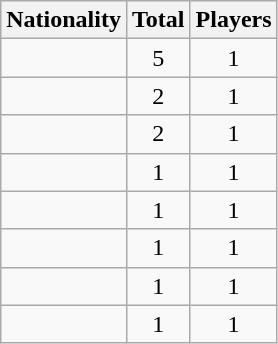<table class="wikitable sortable">
<tr>
<th>Nationality</th>
<th>Total</th>
<th>Players</th>
</tr>
<tr>
<td></td>
<td align="center">5</td>
<td align="center">1</td>
</tr>
<tr>
<td></td>
<td align="center">2</td>
<td align="center">1</td>
</tr>
<tr>
<td></td>
<td align="center">2</td>
<td align="center">1</td>
</tr>
<tr>
<td></td>
<td align="center">1</td>
<td align="center">1</td>
</tr>
<tr>
<td></td>
<td align="center">1</td>
<td align="center">1</td>
</tr>
<tr>
<td></td>
<td align="center">1</td>
<td align="center">1</td>
</tr>
<tr>
<td></td>
<td align="center">1</td>
<td align="center">1</td>
</tr>
<tr>
<td></td>
<td align="center">1</td>
<td align="center">1</td>
</tr>
</table>
